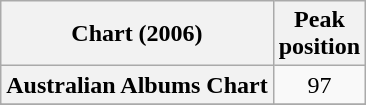<table class="wikitable sortable plainrowheaders">
<tr>
<th scope="col">Chart (2006)</th>
<th scope="col">Peak<br>position</th>
</tr>
<tr>
<th scope="row">Australian Albums Chart</th>
<td style="text-align:center;">97</td>
</tr>
<tr>
</tr>
<tr>
</tr>
<tr>
</tr>
</table>
